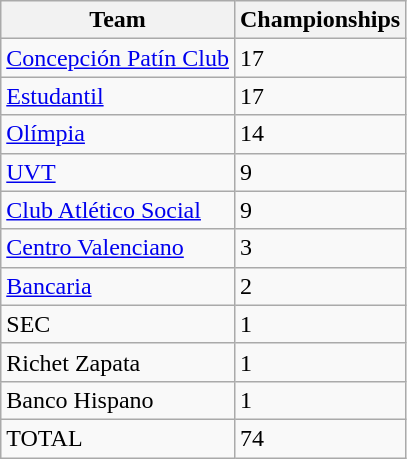<table class="wikitable">
<tr>
<th>Team</th>
<th>Championships</th>
</tr>
<tr>
<td><a href='#'>Concepción Patín Club</a></td>
<td>17</td>
</tr>
<tr>
<td><a href='#'>Estudantil</a></td>
<td>17</td>
</tr>
<tr>
<td><a href='#'>Olímpia</a></td>
<td>14</td>
</tr>
<tr>
<td><a href='#'>UVT</a></td>
<td>9</td>
</tr>
<tr>
<td><a href='#'>Club Atlético Social</a></td>
<td>9</td>
</tr>
<tr>
<td><a href='#'>Centro Valenciano</a></td>
<td>3</td>
</tr>
<tr>
<td><a href='#'>Bancaria</a></td>
<td>2</td>
</tr>
<tr>
<td>SEC</td>
<td>1</td>
</tr>
<tr>
<td>Richet Zapata</td>
<td>1</td>
</tr>
<tr>
<td>Banco Hispano</td>
<td>1</td>
</tr>
<tr>
<td>TOTAL</td>
<td>74</td>
</tr>
</table>
